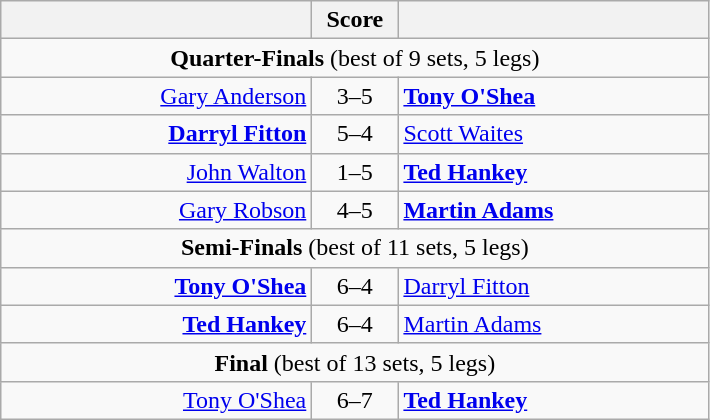<table class=wikitable style="text-align:center">
<tr>
<th width=200></th>
<th width=50>Score</th>
<th width=200></th>
</tr>
<tr align=center>
<td colspan="3"><strong>Quarter-Finals</strong> (best of 9 sets, 5 legs)</td>
</tr>
<tr align=left>
<td align=right><a href='#'>Gary Anderson</a> </td>
<td align=center>3–5</td>
<td> <strong><a href='#'>Tony O'Shea</a></strong></td>
</tr>
<tr align=left>
<td align=right><strong><a href='#'>Darryl Fitton</a></strong> </td>
<td align=center>5–4</td>
<td> <a href='#'>Scott Waites</a></td>
</tr>
<tr align=left>
<td align=right><a href='#'>John Walton</a> </td>
<td align=center>1–5</td>
<td> <strong><a href='#'>Ted Hankey</a></strong></td>
</tr>
<tr align=left>
<td align=right><a href='#'>Gary Robson</a> </td>
<td align=center>4–5</td>
<td> <strong><a href='#'>Martin Adams</a></strong></td>
</tr>
<tr align=center>
<td colspan="3"><strong>Semi-Finals</strong> (best of 11 sets, 5 legs)</td>
</tr>
<tr align=left>
<td align=right><strong><a href='#'>Tony O'Shea</a></strong> </td>
<td align=center>6–4</td>
<td> <a href='#'>Darryl Fitton</a></td>
</tr>
<tr align=left>
<td align=right><strong><a href='#'>Ted Hankey</a></strong> </td>
<td align=center>6–4</td>
<td> <a href='#'>Martin Adams</a></td>
</tr>
<tr align=center>
<td colspan="3"><strong>Final</strong> (best of 13 sets, 5 legs)</td>
</tr>
<tr align=left>
<td align=right><a href='#'>Tony O'Shea</a> </td>
<td align=center>6–7</td>
<td> <strong><a href='#'>Ted Hankey</a></strong></td>
</tr>
</table>
